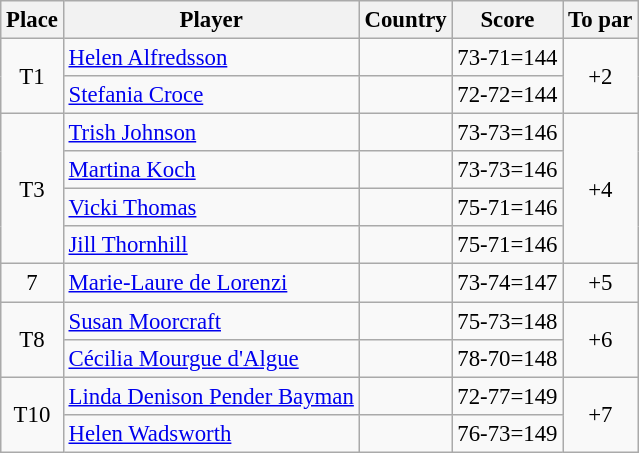<table class="wikitable" style="font-size:95%;">
<tr>
<th>Place</th>
<th>Player</th>
<th>Country</th>
<th>Score</th>
<th>To par</th>
</tr>
<tr>
<td rowspan="2" align=center>T1</td>
<td><a href='#'>Helen Alfredsson</a></td>
<td></td>
<td align=center>73-71=144</td>
<td rowspan="2" align=center>+2</td>
</tr>
<tr>
<td><a href='#'>Stefania Croce</a></td>
<td></td>
<td>72-72=144</td>
</tr>
<tr>
<td rowspan="4" align=center>T3</td>
<td><a href='#'>Trish Johnson</a></td>
<td></td>
<td align="center">73-73=146</td>
<td rowspan="4" align=center>+4</td>
</tr>
<tr>
<td><a href='#'>Martina Koch</a></td>
<td></td>
<td align=center>73-73=146</td>
</tr>
<tr>
<td><a href='#'>Vicki Thomas</a></td>
<td></td>
<td align=center>75-71=146</td>
</tr>
<tr>
<td><a href='#'>Jill Thornhill</a></td>
<td></td>
<td align=center>75-71=146</td>
</tr>
<tr>
<td align=center>7</td>
<td><a href='#'>Marie-Laure de Lorenzi</a></td>
<td></td>
<td align=center>73-74=147</td>
<td align=center>+5</td>
</tr>
<tr>
<td rowspan="2" align=center>T8</td>
<td><a href='#'>Susan Moorcraft</a></td>
<td></td>
<td align="center">75-73=148</td>
<td rowspan="2" align=center>+6</td>
</tr>
<tr>
<td><a href='#'>Cécilia Mourgue d'Algue</a></td>
<td></td>
<td align=center>78-70=148</td>
</tr>
<tr>
<td rowspan="2" align=center>T10</td>
<td><a href='#'>Linda Denison Pender Bayman</a></td>
<td></td>
<td align=center>72-77=149</td>
<td rowspan="2"  align=center>+7</td>
</tr>
<tr>
<td><a href='#'>Helen Wadsworth</a></td>
<td></td>
<td align=center>76-73=149</td>
</tr>
</table>
